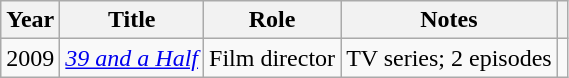<table class="wikitable plainrowheaders sortable">
<tr>
<th scope="col" class="unsortable">Year</th>
<th scope="col" class="unsortable">Title</th>
<th scope="col" class="unsortable">Role</th>
<th scope="col" class="unsortable">Notes</th>
<th scope="col" class="unsortable"></th>
</tr>
<tr>
<td>2009</td>
<td><em><a href='#'>39 and a Half</a></em></td>
<td>Film director</td>
<td>TV series; 2 episodes</td>
<td></td>
</tr>
</table>
